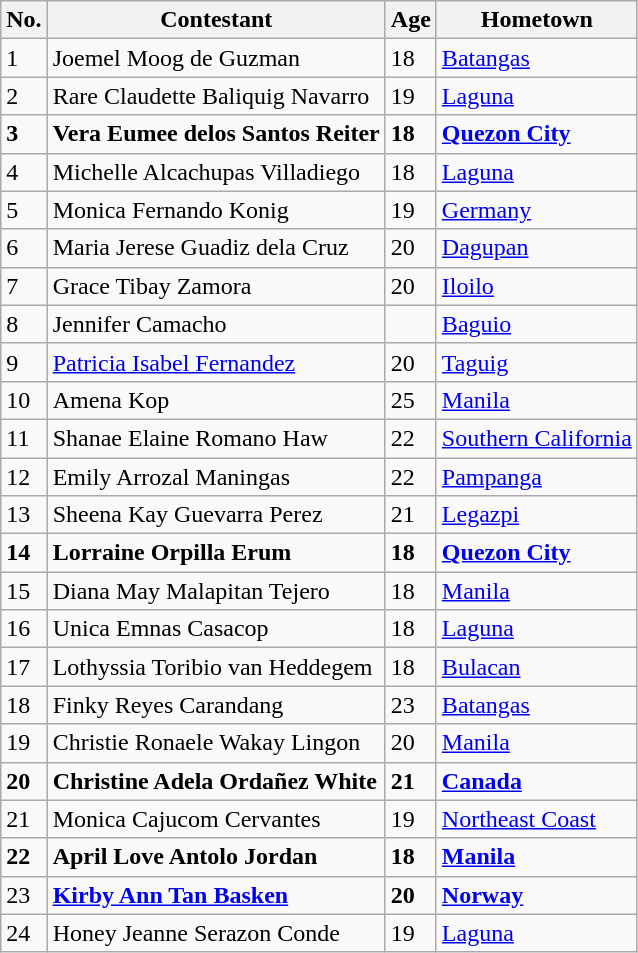<table class="sortable wikitable">
<tr>
<th>No.</th>
<th>Contestant</th>
<th>Age</th>
<th>Hometown</th>
</tr>
<tr>
<td>1</td>
<td>Joemel Moog de Guzman</td>
<td>18</td>
<td><a href='#'>Batangas</a></td>
</tr>
<tr>
<td>2</td>
<td>Rare Claudette Baliquig Navarro</td>
<td>19</td>
<td><a href='#'>Laguna</a></td>
</tr>
<tr>
<td><strong>3</strong></td>
<td><strong>Vera Eumee delos Santos Reiter</strong></td>
<td><strong>18</strong></td>
<td><strong><a href='#'>Quezon City</a></strong></td>
</tr>
<tr>
<td>4</td>
<td>Michelle Alcachupas Villadiego</td>
<td>18</td>
<td><a href='#'>Laguna</a></td>
</tr>
<tr>
<td>5</td>
<td>Monica Fernando Konig</td>
<td>19</td>
<td><a href='#'>Germany</a></td>
</tr>
<tr>
<td>6</td>
<td>Maria Jerese Guadiz dela Cruz</td>
<td>20</td>
<td><a href='#'>Dagupan</a></td>
</tr>
<tr>
<td>7</td>
<td>Grace Tibay Zamora</td>
<td>20</td>
<td><a href='#'>Iloilo</a></td>
</tr>
<tr>
<td>8</td>
<td>Jennifer Camacho</td>
<td></td>
<td><a href='#'>Baguio</a></td>
</tr>
<tr>
<td>9</td>
<td><a href='#'>Patricia Isabel Fernandez</a></td>
<td>20</td>
<td><a href='#'>Taguig</a></td>
</tr>
<tr>
<td>10</td>
<td>Amena Kop</td>
<td>25</td>
<td><a href='#'>Manila</a></td>
</tr>
<tr>
<td>11</td>
<td>Shanae Elaine Romano Haw</td>
<td>22</td>
<td><a href='#'>Southern California</a></td>
</tr>
<tr>
<td>12</td>
<td>Emily Arrozal Maningas</td>
<td>22</td>
<td><a href='#'>Pampanga</a></td>
</tr>
<tr>
<td>13</td>
<td>Sheena Kay Guevarra Perez</td>
<td>21</td>
<td><a href='#'>Legazpi</a></td>
</tr>
<tr>
<td><strong>14</strong></td>
<td><strong>Lorraine Orpilla Erum</strong></td>
<td><strong>18</strong></td>
<td><strong><a href='#'>Quezon City</a></strong></td>
</tr>
<tr>
<td>15</td>
<td>Diana May Malapitan Tejero</td>
<td>18</td>
<td><a href='#'>Manila</a></td>
</tr>
<tr>
<td>16</td>
<td>Unica Emnas Casacop</td>
<td>18</td>
<td><a href='#'>Laguna</a></td>
</tr>
<tr>
<td>17</td>
<td>Lothyssia Toribio van Heddegem</td>
<td>18</td>
<td><a href='#'>Bulacan</a></td>
</tr>
<tr>
<td>18</td>
<td>Finky Reyes Carandang</td>
<td>23</td>
<td><a href='#'>Batangas</a></td>
</tr>
<tr>
<td>19</td>
<td>Christie Ronaele Wakay Lingon</td>
<td>20</td>
<td><a href='#'>Manila</a></td>
</tr>
<tr>
<td><strong>20</strong></td>
<td><strong>Christine Adela Ordañez White</strong></td>
<td><strong>21</strong></td>
<td><strong><a href='#'>Canada</a></strong></td>
</tr>
<tr>
<td>21</td>
<td>Monica Cajucom Cervantes</td>
<td>19</td>
<td><a href='#'>Northeast Coast</a></td>
</tr>
<tr>
<td><strong>22</strong></td>
<td><strong>April Love Antolo Jordan</strong></td>
<td><strong>18</strong></td>
<td><strong><a href='#'>Manila</a></strong></td>
</tr>
<tr>
<td>23</td>
<td><strong><a href='#'>Kirby Ann Tan Basken</a></strong></td>
<td><strong>20</strong></td>
<td><strong><a href='#'>Norway</a></strong></td>
</tr>
<tr>
<td>24</td>
<td>Honey Jeanne Serazon Conde</td>
<td>19</td>
<td><a href='#'>Laguna</a></td>
</tr>
</table>
